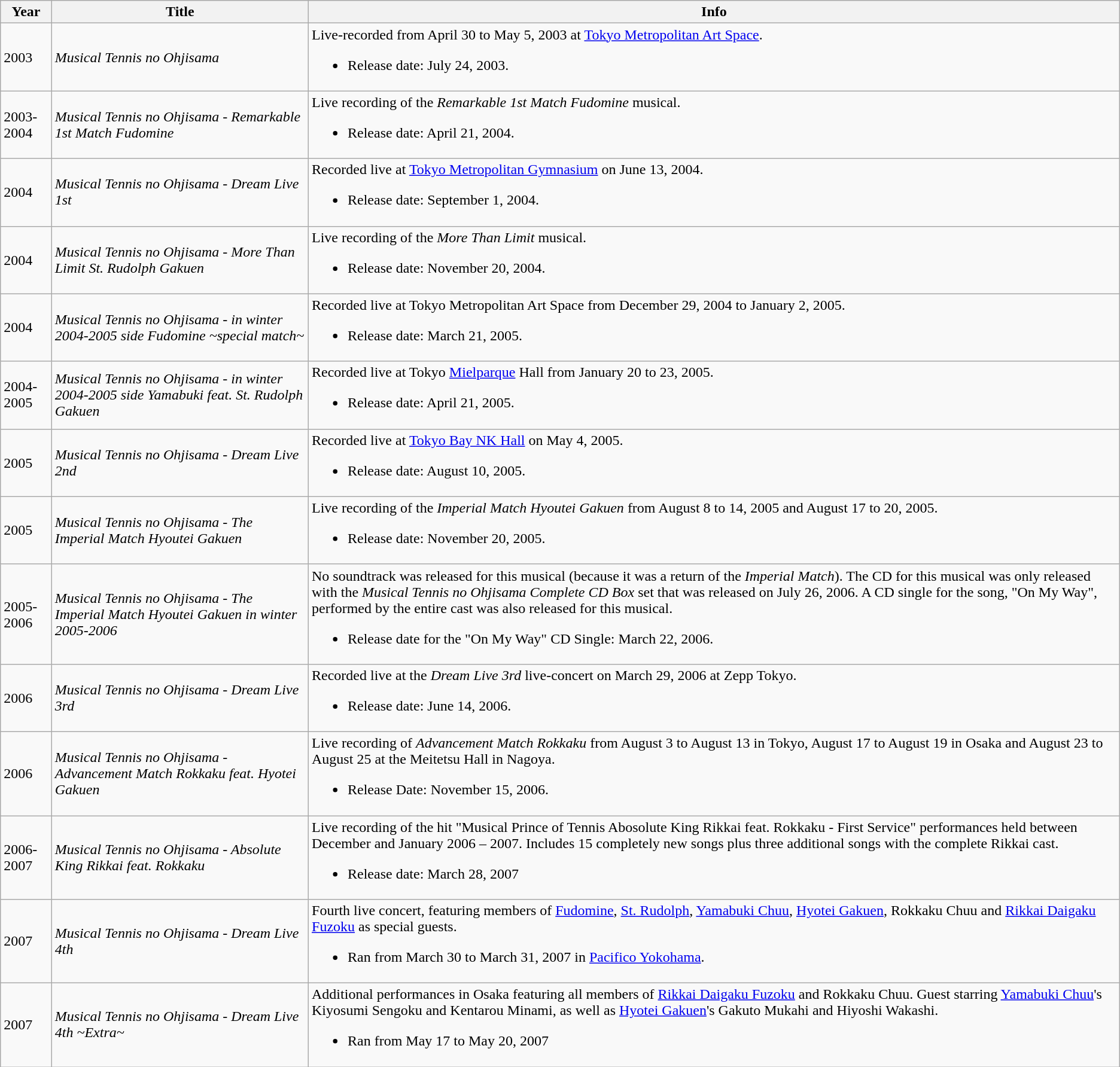<table class="wikitable">
<tr>
<th>Year</th>
<th>Title</th>
<th>Info</th>
</tr>
<tr>
<td>2003</td>
<td><em>Musical Tennis no Ohjisama</em></td>
<td>Live-recorded from April 30 to May 5, 2003 at <a href='#'>Tokyo Metropolitan Art Space</a>.<br><ul><li>Release date: July 24, 2003.</li></ul></td>
</tr>
<tr>
<td>2003-2004</td>
<td><em>Musical Tennis no Ohjisama - Remarkable 1st Match Fudomine</em></td>
<td>Live recording of the <em>Remarkable 1st Match Fudomine</em> musical.<br><ul><li>Release date: April 21, 2004.</li></ul></td>
</tr>
<tr>
<td>2004</td>
<td><em>Musical Tennis no Ohjisama - Dream Live 1st</em></td>
<td>Recorded live at <a href='#'>Tokyo Metropolitan Gymnasium</a> on June 13, 2004.<br><ul><li>Release date: September 1, 2004.</li></ul></td>
</tr>
<tr>
<td>2004</td>
<td><em>Musical Tennis no Ohjisama - More Than Limit St. Rudolph Gakuen</em></td>
<td>Live recording of the <em>More Than Limit</em> musical.<br><ul><li>Release date: November 20, 2004.</li></ul></td>
</tr>
<tr>
<td>2004</td>
<td><em>Musical Tennis no Ohjisama - in winter 2004-2005 side Fudomine ~special match~</em></td>
<td>Recorded live at Tokyo Metropolitan Art Space from December 29, 2004 to January 2, 2005.<br><ul><li>Release date: March 21, 2005.</li></ul></td>
</tr>
<tr>
<td>2004-2005</td>
<td><em>Musical Tennis no Ohjisama - in winter 2004-2005 side Yamabuki feat. St. Rudolph Gakuen</em></td>
<td>Recorded live at Tokyo <a href='#'>Mielparque</a> Hall from January 20 to 23, 2005.<br><ul><li>Release date: April 21, 2005.</li></ul></td>
</tr>
<tr>
<td>2005</td>
<td><em>Musical Tennis no Ohjisama - Dream Live 2nd</em></td>
<td>Recorded live at <a href='#'>Tokyo Bay NK Hall</a> on May 4, 2005.<br><ul><li>Release date: August 10, 2005.</li></ul></td>
</tr>
<tr>
<td>2005</td>
<td><em>Musical Tennis no Ohjisama - The Imperial Match Hyoutei Gakuen</em></td>
<td>Live recording of the <em>Imperial Match Hyoutei Gakuen</em> from August 8 to 14, 2005 and August 17 to 20, 2005.<br><ul><li>Release date: November 20, 2005.</li></ul></td>
</tr>
<tr>
<td>2005-2006</td>
<td><em>Musical Tennis no Ohjisama - The Imperial Match Hyoutei Gakuen in winter 2005-2006</em></td>
<td>No soundtrack was released for this musical (because it was a return of the <em>Imperial Match</em>). The CD for this musical was only released with the <em>Musical Tennis no Ohjisama Complete CD Box</em> set that was released on July 26, 2006. A CD single for the song, "On My Way", performed by the entire cast was also released for this musical.<br><ul><li>Release date for the "On My Way" CD Single: March 22, 2006.</li></ul></td>
</tr>
<tr>
<td>2006</td>
<td><em>Musical Tennis no Ohjisama - Dream Live 3rd</em></td>
<td>Recorded live at the <em>Dream Live 3rd</em> live-concert on March 29, 2006 at Zepp Tokyo.<br><ul><li>Release date: June 14, 2006.</li></ul></td>
</tr>
<tr>
<td>2006</td>
<td><em>Musical Tennis no Ohjisama - Advancement Match Rokkaku feat. Hyotei Gakuen</em></td>
<td>Live recording of <em>Advancement Match Rokkaku</em> from August 3 to August 13 in Tokyo, August 17 to August 19 in Osaka and August 23 to August 25 at the Meitetsu Hall in Nagoya.<br><ul><li>Release Date: November 15, 2006.</li></ul></td>
</tr>
<tr>
<td>2006-2007</td>
<td><em>Musical Tennis no Ohjisama - Absolute King Rikkai feat. Rokkaku</em></td>
<td>Live recording of the hit "Musical Prince of Tennis Abosolute King Rikkai feat. Rokkaku - First Service" performances held between December and January 2006 – 2007. Includes 15 completely new songs plus three additional songs with the complete Rikkai cast.<br><ul><li>Release date: March 28, 2007</li></ul></td>
</tr>
<tr>
<td>2007</td>
<td><em>Musical Tennis no Ohjisama - Dream Live 4th</em></td>
<td>Fourth live concert, featuring members of <a href='#'>Fudomine</a>, <a href='#'>St. Rudolph</a>, <a href='#'>Yamabuki Chuu</a>, <a href='#'>Hyotei Gakuen</a>, Rokkaku Chuu and <a href='#'>Rikkai Daigaku Fuzoku</a> as special guests.<br><ul><li>Ran from March 30 to March 31, 2007 in <a href='#'>Pacifico Yokohama</a>.</li></ul></td>
</tr>
<tr>
<td>2007</td>
<td><em>Musical Tennis no Ohjisama - Dream Live 4th ~Extra~</em></td>
<td>Additional performances in Osaka featuring all members of <a href='#'>Rikkai Daigaku Fuzoku</a> and Rokkaku Chuu. Guest starring <a href='#'>Yamabuki Chuu</a>'s Kiyosumi Sengoku and Kentarou Minami, as well as <a href='#'>Hyotei Gakuen</a>'s Gakuto Mukahi and Hiyoshi Wakashi.<br><ul><li>Ran from May 17 to May 20, 2007</li></ul></td>
</tr>
</table>
